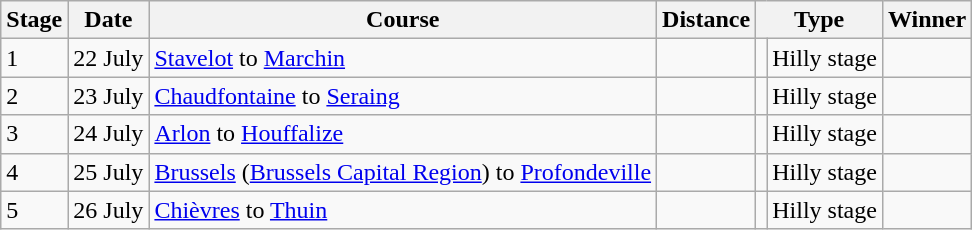<table class="wikitable">
<tr>
<th>Stage</th>
<th>Date</th>
<th>Course</th>
<th>Distance</th>
<th colspan="2">Type</th>
<th>Winner</th>
</tr>
<tr>
<td style="text-align:left">1</td>
<td align=right>22 July</td>
<td><a href='#'>Stavelot</a> to <a href='#'>Marchin</a></td>
<td style="text-align:center;"></td>
<td></td>
<td>Hilly stage</td>
<td></td>
</tr>
<tr>
<td style="text-align:left">2</td>
<td align=right>23 July</td>
<td><a href='#'>Chaudfontaine</a> to <a href='#'>Seraing</a></td>
<td style="text-align:center;"></td>
<td></td>
<td>Hilly stage</td>
<td></td>
</tr>
<tr>
<td style="text-align:left">3</td>
<td align=right>24 July</td>
<td><a href='#'>Arlon</a> to <a href='#'>Houffalize</a></td>
<td style="text-align:center;"></td>
<td></td>
<td>Hilly stage</td>
<td></td>
</tr>
<tr>
<td style="text-align:left">4</td>
<td align=right>25 July</td>
<td><a href='#'>Brussels</a> (<a href='#'>Brussels Capital Region</a>) to <a href='#'>Profondeville</a></td>
<td style="text-align:center;"></td>
<td></td>
<td>Hilly stage</td>
<td></td>
</tr>
<tr>
<td style="text-align:left">5</td>
<td align=right>26 July</td>
<td><a href='#'>Chièvres</a> to <a href='#'>Thuin</a></td>
<td style="text-align:center;"></td>
<td></td>
<td>Hilly stage</td>
<td></td>
</tr>
</table>
